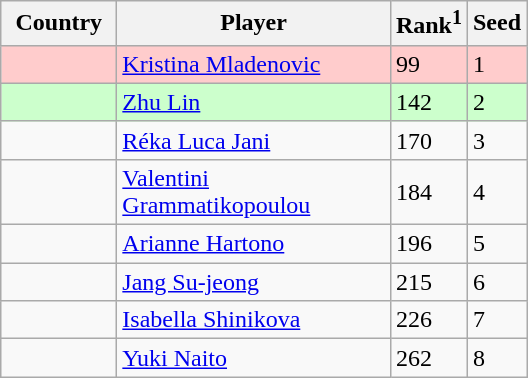<table class="sortable wikitable">
<tr>
<th width="70">Country</th>
<th width="175">Player</th>
<th>Rank<sup>1</sup></th>
<th>Seed</th>
</tr>
<tr style="background:#fcc;">
<td></td>
<td><a href='#'>Kristina Mladenovic</a></td>
<td>99</td>
<td>1</td>
</tr>
<tr style="background:#cfc;">
<td></td>
<td><a href='#'>Zhu Lin</a></td>
<td>142</td>
<td>2</td>
</tr>
<tr>
<td></td>
<td><a href='#'>Réka Luca Jani</a></td>
<td>170</td>
<td>3</td>
</tr>
<tr>
<td></td>
<td><a href='#'>Valentini Grammatikopoulou</a></td>
<td>184</td>
<td>4</td>
</tr>
<tr>
<td></td>
<td><a href='#'>Arianne Hartono</a></td>
<td>196</td>
<td>5</td>
</tr>
<tr>
<td></td>
<td><a href='#'>Jang Su-jeong</a></td>
<td>215</td>
<td>6</td>
</tr>
<tr>
<td></td>
<td><a href='#'>Isabella Shinikova</a></td>
<td>226</td>
<td>7</td>
</tr>
<tr>
<td></td>
<td><a href='#'>Yuki Naito</a></td>
<td>262</td>
<td>8</td>
</tr>
</table>
